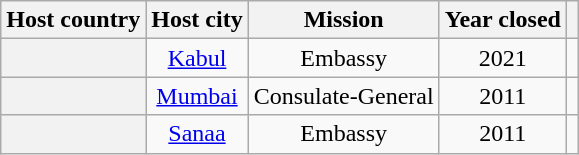<table class="wikitable plainrowheaders" style="text-align:center;">
<tr>
<th scope="col">Host country</th>
<th scope="col">Host city</th>
<th scope="col">Mission</th>
<th scope="col">Year closed</th>
<th scope="col"></th>
</tr>
<tr>
<th scope="row"></th>
<td><a href='#'>Kabul</a></td>
<td>Embassy</td>
<td>2021</td>
<td></td>
</tr>
<tr>
<th scope="row"></th>
<td><a href='#'>Mumbai</a></td>
<td>Consulate-General</td>
<td>2011</td>
<td></td>
</tr>
<tr>
<th scope="row"></th>
<td><a href='#'>Sanaa</a></td>
<td>Embassy</td>
<td>2011</td>
<td></td>
</tr>
</table>
